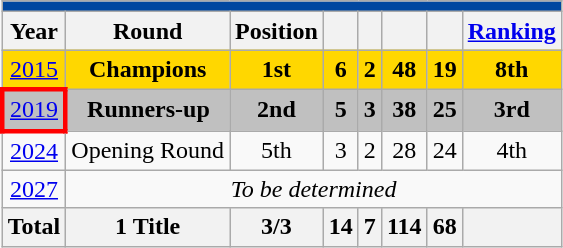<table class="wikitable" style="text-align: center;">
<tr>
<th style="background:#0047A0;" colspan="8"><a href='#'></a> </th>
</tr>
<tr>
<th>Year</th>
<th>Round</th>
<th>Position</th>
<th></th>
<th></th>
<th></th>
<th></th>
<th><a href='#'>Ranking</a></th>
</tr>
<tr style="background:gold;">
<td>  <a href='#'>2015</a></td>
<td><strong>Champions</strong></td>
<td><strong>1st</strong></td>
<td><strong>6</strong></td>
<td><strong>2</strong></td>
<td><strong>48</strong></td>
<td><strong>19</strong></td>
<td><strong>8th</strong></td>
</tr>
<tr style="background:silver;">
<td style="border: 3px solid red">  <a href='#'>2019</a></td>
<td><strong>Runners-up</strong></td>
<td><strong>2nd</strong></td>
<td><strong>5</strong></td>
<td><strong>3</strong></td>
<td><strong>38</strong></td>
<td><strong>25</strong></td>
<td><strong>3rd</strong></td>
</tr>
<tr>
<td>  <a href='#'>2024</a></td>
<td>Opening Round</td>
<td>5th</td>
<td>3</td>
<td>2</td>
<td>28</td>
<td>24</td>
<td>4th</td>
</tr>
<tr>
<td><a href='#'>2027</a></td>
<td colspan="7"><em>To be determined</em></td>
</tr>
<tr>
<th>Total</th>
<th>1 Title</th>
<th>3/3</th>
<th>14</th>
<th>7</th>
<th>114</th>
<th>68</th>
<th></th>
</tr>
</table>
